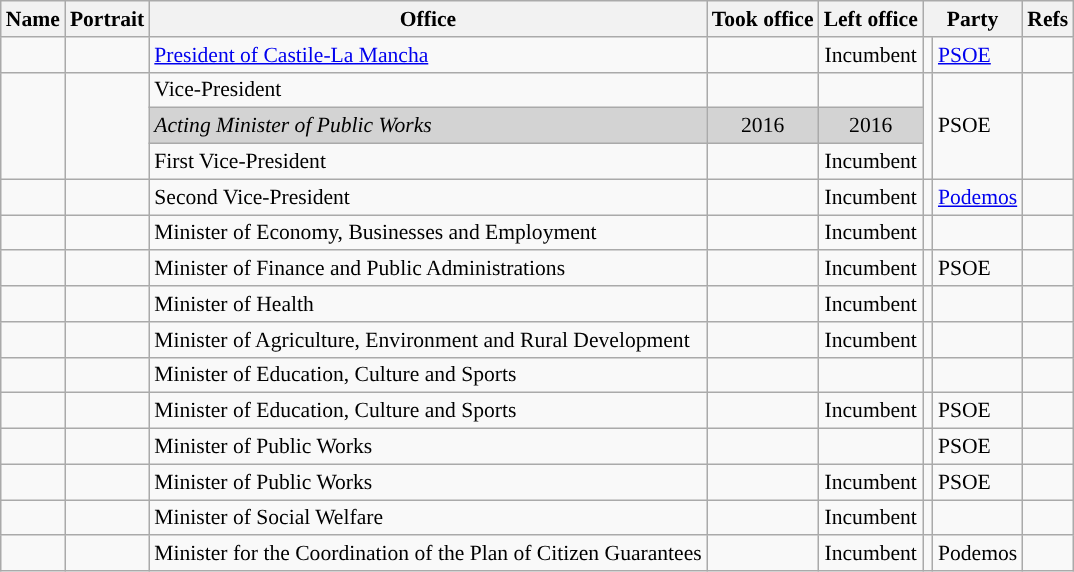<table class="wikitable plainrowheaders sortable" style="font-size:90%; text-align:left;">
<tr>
<th scope=col>Name</th>
<th scope=col>Portrait</th>
<th scope=col>Office</th>
<th scope=col>Took office</th>
<th scope=col>Left office</th>
<th scope=col class=unsortable colspan=2>Party</th>
<th scope=col width=20px class=unsortable>Refs</th>
</tr>
<tr>
<td></td>
<td align=center></td>
<td><a href='#'>President of Castile-La Mancha</a></td>
<td align=center></td>
<td align=center>Incumbent</td>
<td !align="center" style="background:"></td>
<td><a href='#'>PSOE</a></td>
<td align=center></td>
</tr>
<tr>
<td rowspan = 3></td>
<td rowspan = 3></td>
<td>Vice-President</td>
<td align=center></td>
<td align=center></td>
<td !align="center" rowspan=3 style="background:"></td>
<td rowspan = 3>PSOE</td>
<td rowspan= 3 align=center></td>
</tr>
<tr>
<td bgcolor = D3D3D3><em>Acting Minister of Public Works</em></td>
<td align=center bgcolor = D3D3D3 align=center>2016</td>
<td align=center bgcolor = D3D3D3 align=center>2016</td>
</tr>
<tr>
<td>First Vice-President</td>
<td align=center></td>
<td align=center>Incumbent</td>
</tr>
<tr>
<td></td>
<td></td>
<td>Second Vice-President</td>
<td align=center></td>
<td align=center>Incumbent</td>
<td !align="center" style="background:"></td>
<td><a href='#'>Podemos</a></td>
<td align=center></td>
</tr>
<tr>
<td></td>
<td></td>
<td>Minister of Economy, Businesses and Employment</td>
<td align=center></td>
<td align=center>Incumbent</td>
<td !align="center" style="background:"></td>
<td></td>
<td align=center></td>
</tr>
<tr>
<td></td>
<td></td>
<td>Minister of Finance and Public Administrations</td>
<td align=center></td>
<td align=center>Incumbent</td>
<td !align="center" style="background:"></td>
<td>PSOE</td>
<td align=center></td>
</tr>
<tr>
<td></td>
<td></td>
<td>Minister of Health</td>
<td align=center></td>
<td align=center>Incumbent</td>
<td !align="center" style="background:D9D9D9;"></td>
<td></td>
<td align=center></td>
</tr>
<tr>
<td></td>
<td></td>
<td>Minister of Agriculture, Environment and Rural Development</td>
<td align=center></td>
<td align=center>Incumbent</td>
<td !align="center" style="background:D9D9D9;"></td>
<td></td>
<td align=center></td>
</tr>
<tr>
<td></td>
<td></td>
<td>Minister of Education, Culture and Sports</td>
<td align=center></td>
<td align=center></td>
<td !align="center" style="background:D9D9D9;"></td>
<td></td>
<td align=center></td>
</tr>
<tr>
<td></td>
<td></td>
<td>Minister of Education, Culture and Sports</td>
<td align=center></td>
<td align=center>Incumbent</td>
<td !align="center" style="background:"></td>
<td>PSOE</td>
<td align=center></td>
</tr>
<tr>
<td></td>
<td></td>
<td>Minister of Public Works</td>
<td align=center></td>
<td align=center></td>
<td !align="center" style="background:"></td>
<td>PSOE</td>
<td align=center></td>
</tr>
<tr>
<td></td>
<td></td>
<td>Minister of Public Works</td>
<td align=center></td>
<td align=center>Incumbent</td>
<td !align="center" style="background:"></td>
<td>PSOE</td>
<td align=center></td>
</tr>
<tr>
<td></td>
<td></td>
<td>Minister of Social Welfare</td>
<td align=center></td>
<td align=center>Incumbent</td>
<td !align="center" style="background:D9D9D9;"></td>
<td></td>
<td align=center></td>
</tr>
<tr>
<td></td>
<td></td>
<td>Minister for the Coordination of the Plan of Citizen Guarantees</td>
<td align=center></td>
<td align=center>Incumbent</td>
<td !align="center" style="background:"></td>
<td>Podemos</td>
<td align=center></td>
</tr>
</table>
